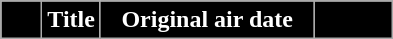<table class="wikitable" style="background:white">
<tr style="color:white;">
<th style="background:#000000; width:20px"></th>
<th style="background:#000000">Title</th>
<th style="background:#000000; width:135px">Original air date</th>
<th style="background:#000000; width:45px"><br>














</th>
</tr>
</table>
